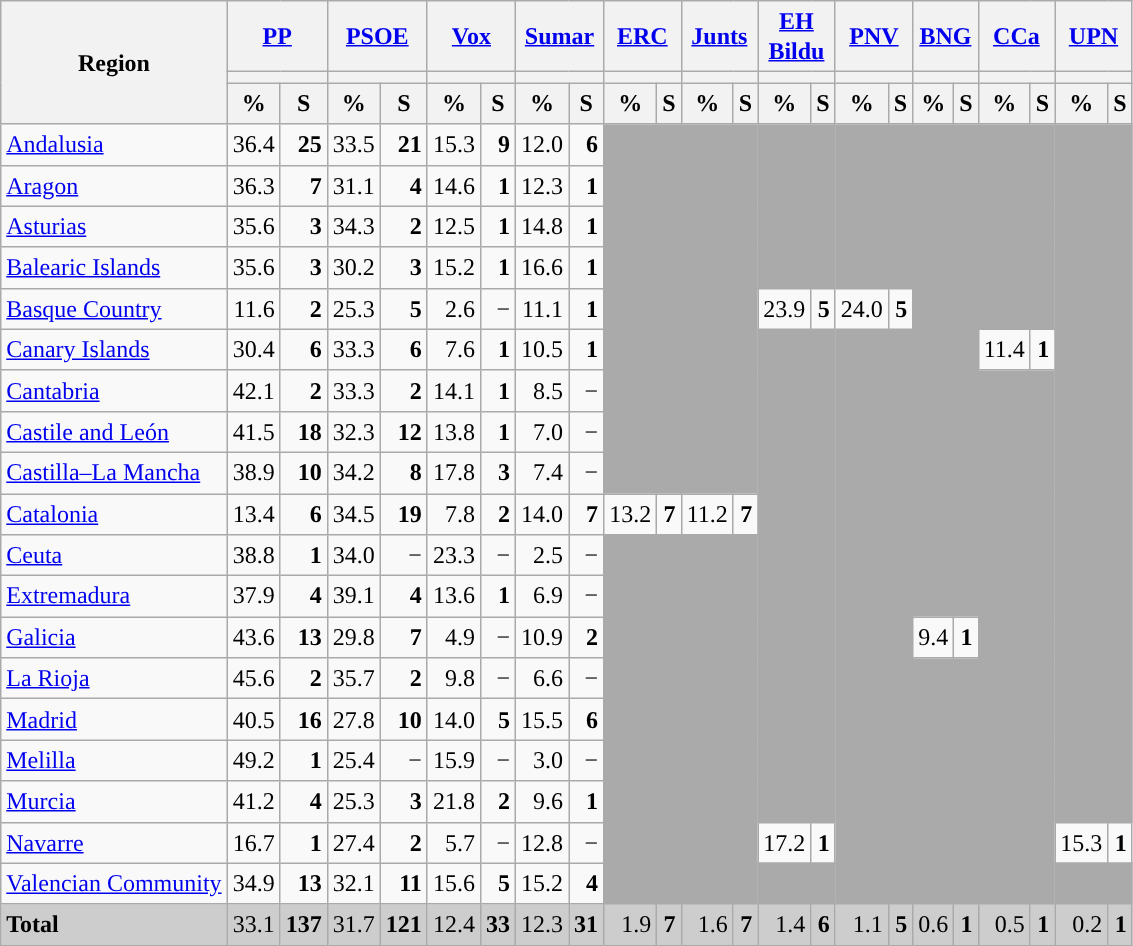<table class="wikitable sortable" style="text-align:right; line-height:20px;">
<tr>
<th rowspan="3">Region</th>
<th colspan="2" width="30px" class="unsortable"><a href='#'>PP</a></th>
<th colspan="2" width="30px" class="unsortable"><a href='#'>PSOE</a></th>
<th colspan="2" width="30px" class="unsortable"><a href='#'>Vox</a></th>
<th colspan="2" width="30px" class="unsortable"><a href='#'>Sumar</a></th>
<th colspan="2" width="30px" class="unsortable"><a href='#'>ERC</a></th>
<th colspan="2" width="30px" class="unsortable"><a href='#'>Junts</a></th>
<th colspan="2" width="30px" class="unsortable"><a href='#'>EH Bildu</a></th>
<th colspan="2" width="30px" class="unsortable"><a href='#'>PNV</a></th>
<th colspan="2" width="30px" class="unsortable"><a href='#'>BNG</a></th>
<th colspan="2" width="30px" class="unsortable"><a href='#'>CCa</a></th>
<th colspan="2" width="30px" class="unsortable"><a href='#'>UPN</a></th>
</tr>
<tr>
<th colspan="2" style="background:"></th>
<th colspan="2" style="background:"></th>
<th colspan="2" style="background:"></th>
<th colspan="2" style="background:"></th>
<th colspan="2" style="background:"></th>
<th colspan="2" style="background:"></th>
<th colspan="2" style="background:"></th>
<th colspan="2" style="background:"></th>
<th colspan="2" style="background:"></th>
<th colspan="2" style="background:"></th>
<th colspan="2" style="background:"></th>
</tr>
<tr>
<th data-sort-type="number">%</th>
<th data-sort-type="number">S</th>
<th data-sort-type="number">%</th>
<th data-sort-type="number">S</th>
<th data-sort-type="number">%</th>
<th data-sort-type="number">S</th>
<th data-sort-type="number">%</th>
<th data-sort-type="number">S</th>
<th data-sort-type="number">%</th>
<th data-sort-type="number">S</th>
<th data-sort-type="number">%</th>
<th data-sort-type="number">S</th>
<th data-sort-type="number">%</th>
<th data-sort-type="number">S</th>
<th data-sort-type="number">%</th>
<th data-sort-type="number">S</th>
<th data-sort-type="number">%</th>
<th data-sort-type="number">S</th>
<th data-sort-type="number">%</th>
<th data-sort-type="number">S</th>
<th data-sort-type="number">%</th>
<th data-sort-type="number">S</th>
</tr>
<tr>
<td align="left"><a href='#'>Andalusia</a></td>
<td style="background:">36.4</td>
<td><strong>25</strong></td>
<td>33.5</td>
<td><strong>21</strong></td>
<td>15.3</td>
<td><strong>9</strong></td>
<td>12.0</td>
<td><strong>6</strong></td>
<td colspan="2" rowspan="9" bgcolor="#AAAAAA"></td>
<td colspan="2" rowspan="9" bgcolor="#AAAAAA"></td>
<td colspan="2" rowspan="4" bgcolor="#AAAAAA"></td>
<td colspan="2" rowspan="4" bgcolor="#AAAAAA"></td>
<td colspan="2" rowspan="12" bgcolor="#AAAAAA"></td>
<td colspan="2" rowspan="5" bgcolor="#AAAAAA"></td>
<td colspan="2" rowspan="17" bgcolor="#AAAAAA"></td>
</tr>
<tr>
<td align="left"><a href='#'>Aragon</a></td>
<td style="background:">36.3</td>
<td><strong>7</strong></td>
<td>31.1</td>
<td><strong>4</strong></td>
<td>14.6</td>
<td><strong>1</strong></td>
<td>12.3</td>
<td><strong>1</strong></td>
</tr>
<tr>
<td align="left"><a href='#'>Asturias</a></td>
<td style="background:">35.6</td>
<td><strong>3</strong></td>
<td>34.3</td>
<td><strong>2</strong></td>
<td>12.5</td>
<td><strong>1</strong></td>
<td>14.8</td>
<td><strong>1</strong></td>
</tr>
<tr>
<td align="left"><a href='#'>Balearic Islands</a></td>
<td style="background:">35.6</td>
<td><strong>3</strong></td>
<td>30.2</td>
<td><strong>3</strong></td>
<td>15.2</td>
<td><strong>1</strong></td>
<td>16.6</td>
<td><strong>1</strong></td>
</tr>
<tr>
<td align="left"><a href='#'>Basque Country</a></td>
<td>11.6</td>
<td><strong>2</strong></td>
<td style="background:">25.3</td>
<td><strong>5</strong></td>
<td>2.6</td>
<td>−</td>
<td>11.1</td>
<td><strong>1</strong></td>
<td>23.9</td>
<td><strong>5</strong></td>
<td>24.0</td>
<td><strong>5</strong></td>
</tr>
<tr>
<td align="left"><a href='#'>Canary Islands</a></td>
<td>30.4</td>
<td><strong>6</strong></td>
<td style="background:">33.3</td>
<td><strong>6</strong></td>
<td>7.6</td>
<td><strong>1</strong></td>
<td>10.5</td>
<td><strong>1</strong></td>
<td colspan="2" rowspan="12" bgcolor="#AAAAAA"></td>
<td colspan="2" rowspan="14" bgcolor="#AAAAAA"></td>
<td>11.4</td>
<td><strong>1</strong></td>
</tr>
<tr>
<td align="left"><a href='#'>Cantabria</a></td>
<td style="background:">42.1</td>
<td><strong>2</strong></td>
<td>33.3</td>
<td><strong>2</strong></td>
<td>14.1</td>
<td><strong>1</strong></td>
<td>8.5</td>
<td>−</td>
<td colspan="2" rowspan="13" bgcolor="#AAAAAA"></td>
</tr>
<tr>
<td align="left"><a href='#'>Castile and León</a></td>
<td style="background:">41.5</td>
<td><strong>18</strong></td>
<td>32.3</td>
<td><strong>12</strong></td>
<td>13.8</td>
<td><strong>1</strong></td>
<td>7.0</td>
<td>−</td>
</tr>
<tr>
<td align="left"><a href='#'>Castilla–La Mancha</a></td>
<td style="background:">38.9</td>
<td><strong>10</strong></td>
<td>34.2</td>
<td><strong>8</strong></td>
<td>17.8</td>
<td><strong>3</strong></td>
<td>7.4</td>
<td>−</td>
</tr>
<tr>
<td align="left"><a href='#'>Catalonia</a></td>
<td>13.4</td>
<td><strong>6</strong></td>
<td style="background:">34.5</td>
<td><strong>19</strong></td>
<td>7.8</td>
<td><strong>2</strong></td>
<td>14.0</td>
<td><strong>7</strong></td>
<td>13.2</td>
<td><strong>7</strong></td>
<td>11.2</td>
<td><strong>7</strong></td>
</tr>
<tr>
<td align="left"><a href='#'>Ceuta</a></td>
<td style="background:">38.8</td>
<td><strong>1</strong></td>
<td>34.0</td>
<td>−</td>
<td>23.3</td>
<td>−</td>
<td>2.5</td>
<td>−</td>
<td colspan="2" rowspan="9" bgcolor="#AAAAAA"></td>
<td colspan="2" rowspan="9" bgcolor="#AAAAAA"></td>
</tr>
<tr>
<td align="left"><a href='#'>Extremadura</a></td>
<td>37.9</td>
<td><strong>4</strong></td>
<td style="background:">39.1</td>
<td><strong>4</strong></td>
<td>13.6</td>
<td><strong>1</strong></td>
<td>6.9</td>
<td>−</td>
</tr>
<tr>
<td align="left"><a href='#'>Galicia</a></td>
<td style="background:">43.6</td>
<td><strong>13</strong></td>
<td>29.8</td>
<td><strong>7</strong></td>
<td>4.9</td>
<td>−</td>
<td>10.9</td>
<td><strong>2</strong></td>
<td>9.4</td>
<td><strong>1</strong></td>
</tr>
<tr>
<td align="left"><a href='#'>La Rioja</a></td>
<td style="background:">45.6</td>
<td><strong>2</strong></td>
<td>35.7</td>
<td><strong>2</strong></td>
<td>9.8</td>
<td>−</td>
<td>6.6</td>
<td>−</td>
<td colspan="2" rowspan="6" bgcolor="#AAAAAA"></td>
</tr>
<tr>
<td align="left"><a href='#'>Madrid</a></td>
<td style="background:">40.5</td>
<td><strong>16</strong></td>
<td>27.8</td>
<td><strong>10</strong></td>
<td>14.0</td>
<td><strong>5</strong></td>
<td>15.5</td>
<td><strong>6</strong></td>
</tr>
<tr>
<td align="left"><a href='#'>Melilla</a></td>
<td style="background:">49.2</td>
<td><strong>1</strong></td>
<td>25.4</td>
<td>−</td>
<td>15.9</td>
<td>−</td>
<td>3.0</td>
<td>−</td>
</tr>
<tr>
<td align="left"><a href='#'>Murcia</a></td>
<td style="background:">41.2</td>
<td><strong>4</strong></td>
<td>25.3</td>
<td><strong>3</strong></td>
<td>21.8</td>
<td><strong>2</strong></td>
<td>9.6</td>
<td><strong>1</strong></td>
</tr>
<tr>
<td align="left"><a href='#'>Navarre</a></td>
<td>16.7</td>
<td><strong>1</strong></td>
<td style="background:">27.4</td>
<td><strong>2</strong></td>
<td>5.7</td>
<td>−</td>
<td>12.8</td>
<td>−</td>
<td>17.2</td>
<td><strong>1</strong></td>
<td>15.3</td>
<td><strong>1</strong></td>
</tr>
<tr>
<td align="left"><a href='#'>Valencian Community</a></td>
<td style="background:">34.9</td>
<td><strong>13</strong></td>
<td>32.1</td>
<td><strong>11</strong></td>
<td>15.6</td>
<td><strong>5</strong></td>
<td>15.2</td>
<td><strong>4</strong></td>
<td colspan="2" bgcolor="#AAAAAA"></td>
<td colspan="2" bgcolor="#AAAAAA"></td>
</tr>
<tr style="background:#CDCDCD;">
<td align="left"><strong>Total</strong></td>
<td style="background:">33.1</td>
<td><strong>137</strong></td>
<td>31.7</td>
<td><strong>121</strong></td>
<td>12.4</td>
<td><strong>33</strong></td>
<td>12.3</td>
<td><strong>31</strong></td>
<td>1.9</td>
<td><strong>7</strong></td>
<td>1.6</td>
<td><strong>7</strong></td>
<td>1.4</td>
<td><strong>6</strong></td>
<td>1.1</td>
<td><strong>5</strong></td>
<td>0.6</td>
<td><strong>1</strong></td>
<td>0.5</td>
<td><strong>1</strong></td>
<td>0.2</td>
<td><strong>1</strong></td>
</tr>
</table>
